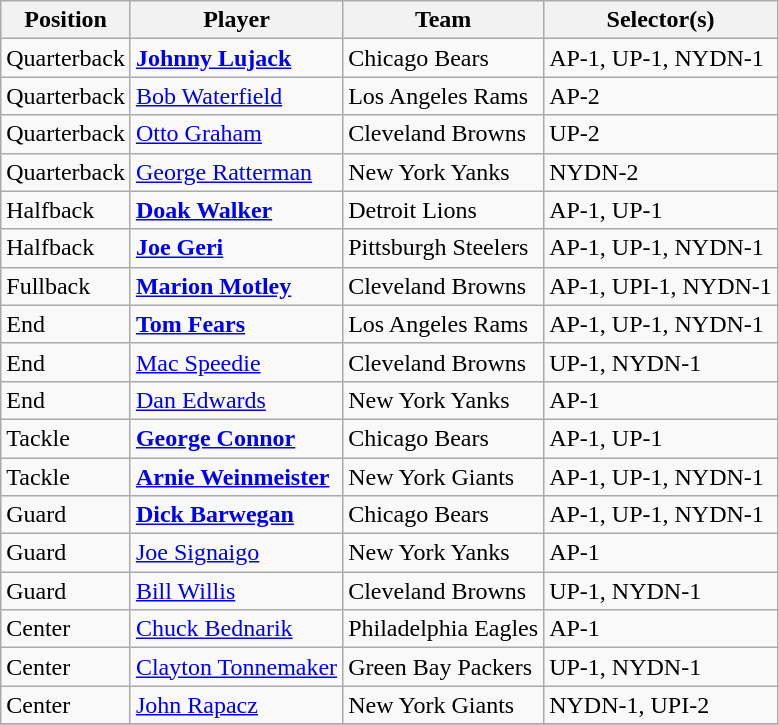<table class="wikitable" style="text-align:left;">
<tr>
<th>Position</th>
<th>Player</th>
<th>Team</th>
<th>Selector(s)</th>
</tr>
<tr>
<td>Quarterback</td>
<td><strong><a href='#'>Johnny Lujack</a></strong></td>
<td>Chicago Bears</td>
<td>AP-1, UP-1, NYDN-1</td>
</tr>
<tr>
<td>Quarterback</td>
<td><a href='#'>Bob Waterfield</a></td>
<td>Los Angeles Rams</td>
<td>AP-2</td>
</tr>
<tr>
<td>Quarterback</td>
<td><a href='#'>Otto Graham</a></td>
<td>Cleveland Browns</td>
<td>UP-2</td>
</tr>
<tr>
<td>Quarterback</td>
<td><a href='#'>George Ratterman</a></td>
<td>New York Yanks</td>
<td>NYDN-2</td>
</tr>
<tr>
<td>Halfback</td>
<td><strong><a href='#'>Doak Walker</a></strong></td>
<td>Detroit Lions</td>
<td>AP-1, UP-1</td>
</tr>
<tr>
<td>Halfback</td>
<td><strong><a href='#'>Joe Geri</a></strong></td>
<td>Pittsburgh Steelers</td>
<td>AP-1, UP-1, NYDN-1</td>
</tr>
<tr>
<td>Fullback</td>
<td><strong><a href='#'>Marion Motley</a></strong></td>
<td>Cleveland Browns</td>
<td>AP-1, UPI-1, NYDN-1</td>
</tr>
<tr>
<td>End</td>
<td><strong><a href='#'>Tom Fears</a></strong></td>
<td>Los Angeles Rams</td>
<td>AP-1, UP-1, NYDN-1</td>
</tr>
<tr>
<td>End</td>
<td><a href='#'>Mac Speedie</a></td>
<td>Cleveland Browns</td>
<td>UP-1, NYDN-1</td>
</tr>
<tr>
<td>End</td>
<td><a href='#'>Dan Edwards</a></td>
<td>New York Yanks</td>
<td>AP-1</td>
</tr>
<tr>
<td>Tackle</td>
<td><strong><a href='#'>George Connor</a></strong></td>
<td>Chicago Bears</td>
<td>AP-1, UP-1</td>
</tr>
<tr>
<td>Tackle</td>
<td><strong><a href='#'>Arnie Weinmeister</a></strong></td>
<td>New York Giants</td>
<td>AP-1, UP-1, NYDN-1</td>
</tr>
<tr>
<td>Guard</td>
<td><strong><a href='#'>Dick Barwegan</a></strong></td>
<td>Chicago Bears</td>
<td>AP-1, UP-1, NYDN-1</td>
</tr>
<tr>
<td>Guard</td>
<td><a href='#'>Joe Signaigo</a></td>
<td>New York Yanks</td>
<td>AP-1</td>
</tr>
<tr>
<td>Guard</td>
<td><a href='#'>Bill Willis</a></td>
<td>Cleveland Browns</td>
<td>UP-1, NYDN-1</td>
</tr>
<tr>
<td>Center</td>
<td><a href='#'>Chuck Bednarik</a></td>
<td>Philadelphia Eagles</td>
<td>AP-1</td>
</tr>
<tr>
<td>Center</td>
<td><a href='#'>Clayton Tonnemaker</a></td>
<td>Green Bay Packers</td>
<td>UP-1, NYDN-1</td>
</tr>
<tr>
<td>Center</td>
<td><a href='#'>John Rapacz</a></td>
<td>New York Giants</td>
<td>NYDN-1, UPI-2</td>
</tr>
<tr>
</tr>
</table>
